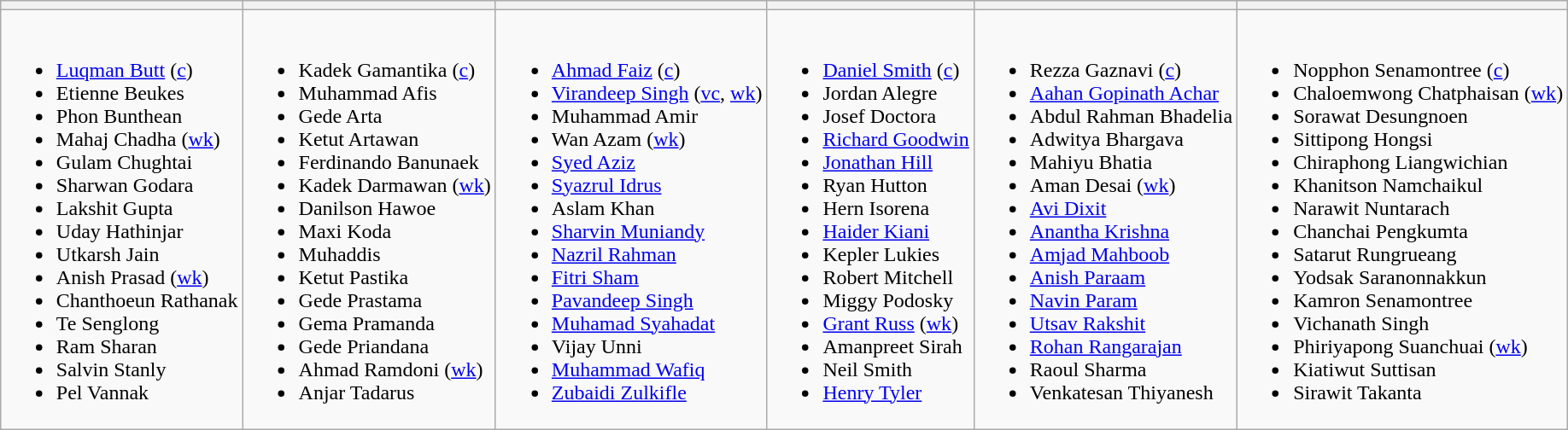<table class="wikitable" style="text-align:left; margin:auto">
<tr>
<th></th>
<th></th>
<th></th>
<th></th>
<th></th>
<th></th>
</tr>
<tr style="vertical-align:top">
<td><br><ul><li><a href='#'>Luqman Butt</a> (<a href='#'>c</a>)</li><li>Etienne Beukes</li><li>Phon Bunthean</li><li>Mahaj Chadha (<a href='#'>wk</a>)</li><li>Gulam Chughtai</li><li>Sharwan Godara</li><li>Lakshit Gupta</li><li>Uday Hathinjar</li><li>Utkarsh Jain</li><li>Anish Prasad (<a href='#'>wk</a>)</li><li>Chanthoeun Rathanak</li><li>Te Senglong</li><li>Ram Sharan</li><li>Salvin Stanly</li><li>Pel Vannak</li></ul></td>
<td><br><ul><li>Kadek Gamantika (<a href='#'>c</a>)</li><li>Muhammad Afis</li><li>Gede Arta</li><li>Ketut Artawan</li><li>Ferdinando Banunaek</li><li>Kadek Darmawan (<a href='#'>wk</a>)</li><li>Danilson Hawoe</li><li>Maxi Koda</li><li>Muhaddis</li><li>Ketut Pastika</li><li>Gede Prastama</li><li>Gema Pramanda</li><li>Gede Priandana</li><li>Ahmad Ramdoni (<a href='#'>wk</a>)</li><li>Anjar Tadarus</li></ul></td>
<td><br><ul><li><a href='#'>Ahmad Faiz</a> (<a href='#'>c</a>)</li><li><a href='#'>Virandeep Singh</a> (<a href='#'>vc</a>, <a href='#'>wk</a>)</li><li>Muhammad Amir</li><li>Wan Azam (<a href='#'>wk</a>)</li><li><a href='#'>Syed Aziz</a></li><li><a href='#'>Syazrul Idrus</a></li><li>Aslam Khan</li><li><a href='#'>Sharvin Muniandy</a></li><li><a href='#'>Nazril Rahman</a></li><li><a href='#'>Fitri Sham</a></li><li><a href='#'>Pavandeep Singh</a></li><li><a href='#'>Muhamad Syahadat</a></li><li>Vijay Unni</li><li><a href='#'>Muhammad Wafiq</a></li><li><a href='#'>Zubaidi Zulkifle</a></li></ul></td>
<td><br><ul><li><a href='#'>Daniel Smith</a> (<a href='#'>c</a>)</li><li>Jordan Alegre</li><li>Josef Doctora</li><li><a href='#'>Richard Goodwin</a></li><li><a href='#'>Jonathan Hill</a></li><li>Ryan Hutton</li><li>Hern Isorena</li><li><a href='#'>Haider Kiani</a></li><li>Kepler Lukies</li><li>Robert Mitchell</li><li>Miggy Podosky</li><li><a href='#'>Grant Russ</a> (<a href='#'>wk</a>)</li><li>Amanpreet Sirah</li><li>Neil Smith</li><li><a href='#'>Henry Tyler</a></li></ul></td>
<td><br><ul><li>Rezza Gaznavi (<a href='#'>c</a>)</li><li><a href='#'>Aahan Gopinath Achar</a></li><li>Abdul Rahman Bhadelia</li><li>Adwitya Bhargava</li><li>Mahiyu Bhatia</li><li>Aman Desai (<a href='#'>wk</a>)</li><li><a href='#'>Avi Dixit</a></li><li><a href='#'>Anantha Krishna</a></li><li><a href='#'>Amjad Mahboob</a></li><li><a href='#'>Anish Paraam</a></li><li><a href='#'>Navin Param</a></li><li><a href='#'>Utsav Rakshit</a></li><li><a href='#'>Rohan Rangarajan</a></li><li>Raoul Sharma</li><li>Venkatesan Thiyanesh</li></ul></td>
<td><br><ul><li>Nopphon Senamontree (<a href='#'>c</a>)</li><li>Chaloemwong Chatphaisan (<a href='#'>wk</a>)</li><li>Sorawat Desungnoen</li><li>Sittipong Hongsi</li><li>Chiraphong Liangwichian</li><li>Khanitson Namchaikul</li><li>Narawit Nuntarach</li><li>Chanchai Pengkumta</li><li>Satarut Rungrueang</li><li>Yodsak Saranonnakkun</li><li>Kamron Senamontree</li><li>Vichanath Singh</li><li>Phiriyapong Suanchuai (<a href='#'>wk</a>)</li><li>Kiatiwut Suttisan</li><li>Sirawit Takanta</li></ul></td>
</tr>
</table>
